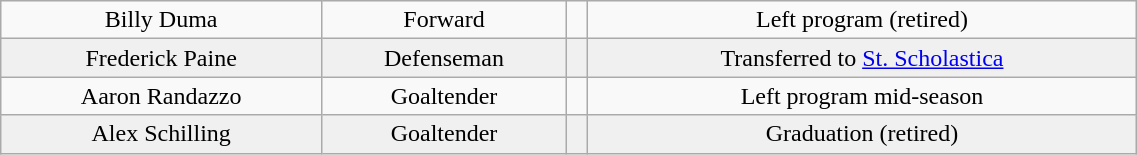<table class="wikitable" width="60%">
<tr align="center" bgcolor="">
<td>Billy Duma</td>
<td>Forward</td>
<td></td>
<td>Left program (retired)</td>
</tr>
<tr align="center" bgcolor="f0f0f0">
<td>Frederick Paine</td>
<td>Defenseman</td>
<td></td>
<td>Transferred to <a href='#'>St. Scholastica</a></td>
</tr>
<tr align="center" bgcolor="">
<td>Aaron Randazzo</td>
<td>Goaltender</td>
<td></td>
<td>Left program mid-season</td>
</tr>
<tr align="center" bgcolor="f0f0f0">
<td>Alex Schilling</td>
<td>Goaltender</td>
<td></td>
<td>Graduation (retired)</td>
</tr>
</table>
